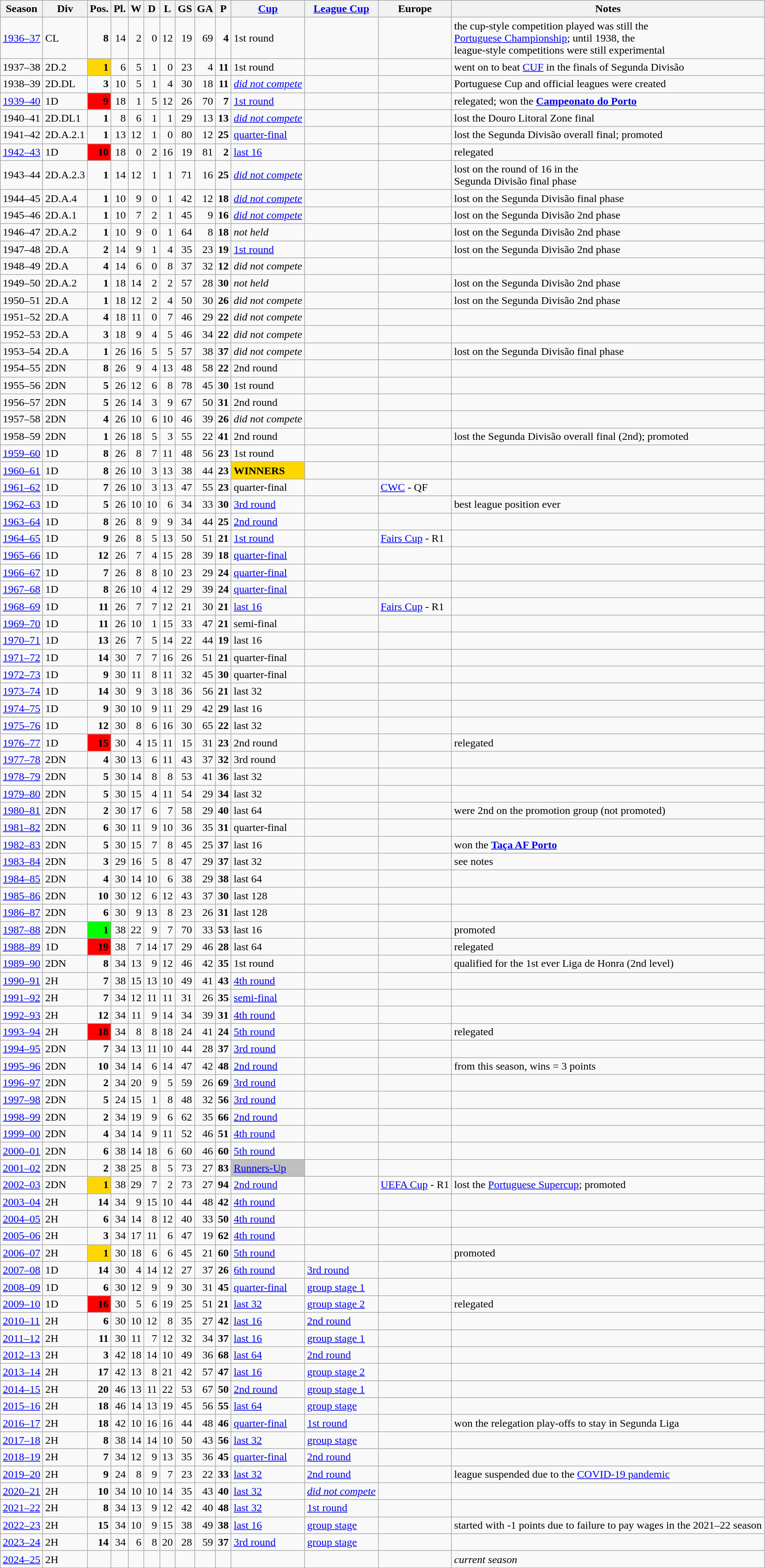<table class="wikitable">
<tr>
<th>Season</th>
<th>Div</th>
<th>Pos.</th>
<th>Pl.</th>
<th>W</th>
<th>D</th>
<th>L</th>
<th>GS</th>
<th>GA</th>
<th>P</th>
<th><a href='#'>Cup</a></th>
<th><a href='#'>League Cup</a></th>
<th>Europe</th>
<th>Notes</th>
</tr>
<tr>
<td><a href='#'>1936–37</a></td>
<td>CL</td>
<td align="right"><strong>8</strong></td>
<td align="right">14</td>
<td align="right">2</td>
<td align="right">0</td>
<td align="right">12</td>
<td align="right">19</td>
<td align="right">69</td>
<td align="right"><strong>4</strong></td>
<td>1st round</td>
<td></td>
<td></td>
<td>the cup-style competition played was still the<br><a href='#'>Portuguese Championship</a>; until 1938, the<br>league-style competitions were still experimental</td>
</tr>
<tr>
<td>1937–38</td>
<td>2D.2</td>
<td align="right" bgcolor="gold"><strong>1</strong></td>
<td align="right">6</td>
<td align="right">5</td>
<td align="right">1</td>
<td align="right">0</td>
<td align="right">23</td>
<td align="right">4</td>
<td align="right"><strong>11</strong></td>
<td>1st round</td>
<td></td>
<td></td>
<td>went on to beat <a href='#'>CUF</a> in the finals of Segunda Divisão</td>
</tr>
<tr>
<td>1938–39</td>
<td>2D.DL</td>
<td align="right"><strong>3</strong></td>
<td align="right">10</td>
<td align="right">5</td>
<td align="right">1</td>
<td align="right">4</td>
<td align="right">30</td>
<td align="right">18</td>
<td align="right"><strong>11</strong></td>
<td><em><a href='#'>did not compete</a></em></td>
<td></td>
<td></td>
<td>Portuguese Cup and official leagues were created</td>
</tr>
<tr>
<td><a href='#'>1939–40</a></td>
<td>1D</td>
<td align="right" bgcolor=red><strong>9</strong></td>
<td align="right">18</td>
<td align="right">1</td>
<td align="right">5</td>
<td align="right">12</td>
<td align="right">26</td>
<td align="right">70</td>
<td align="right"><strong>7</strong></td>
<td><a href='#'>1st round</a></td>
<td></td>
<td></td>
<td>relegated; won the <strong><a href='#'>Campeonato do Porto</a></strong></td>
</tr>
<tr>
<td>1940–41</td>
<td>2D.DL1</td>
<td align=right><strong>1</strong></td>
<td align=right>8</td>
<td align="right">6</td>
<td align="right">1</td>
<td align="right">1</td>
<td align=right>29</td>
<td align="right">13</td>
<td align="right"><strong>13</strong></td>
<td><em><a href='#'>did not compete</a></em></td>
<td></td>
<td></td>
<td>lost the Douro Litoral Zone final</td>
</tr>
<tr>
<td>1941–42</td>
<td>2D.A.2.1</td>
<td align=right><strong>1</strong></td>
<td align=right>13</td>
<td align="right">12</td>
<td align="right">1</td>
<td align="right">0</td>
<td align=right>80</td>
<td align="right">12</td>
<td align="right"><strong>25</strong></td>
<td><a href='#'>quarter-final</a></td>
<td></td>
<td></td>
<td>lost the Segunda Divisão overall final; promoted</td>
</tr>
<tr>
<td><a href='#'>1942–43</a></td>
<td>1D</td>
<td align=right bgcolor=red><strong>10</strong></td>
<td align=right>18</td>
<td align=right>0</td>
<td align=right>2</td>
<td align=right>16</td>
<td align=right>19</td>
<td align=right>81</td>
<td align=right><strong>2</strong></td>
<td><a href='#'>last 16</a></td>
<td></td>
<td></td>
<td>relegated</td>
</tr>
<tr>
<td>1943–44</td>
<td>2D.A.2.3</td>
<td align=right><strong>1</strong></td>
<td align=right>14</td>
<td align="right">12</td>
<td align="right">1</td>
<td align="right">1</td>
<td align=right>71</td>
<td align="right">16</td>
<td align="right"><strong>25</strong></td>
<td><em><a href='#'>did not compete</a></em></td>
<td></td>
<td></td>
<td>lost on the round of 16 in the<br>Segunda Divisão final phase</td>
</tr>
<tr>
<td>1944–45</td>
<td>2D.A.4</td>
<td align=right><strong>1</strong></td>
<td align=right>10</td>
<td align="right">9</td>
<td align="right">0</td>
<td align="right">1</td>
<td align=right>42</td>
<td align="right">12</td>
<td align="right"><strong>18</strong></td>
<td><a href='#'><em>did not compete</em></a></td>
<td></td>
<td></td>
<td>lost on the Segunda Divisão final phase</td>
</tr>
<tr>
<td>1945–46</td>
<td>2D.A.1</td>
<td align=right><strong>1</strong></td>
<td align=right>10</td>
<td align="right">7</td>
<td align="right">2</td>
<td align="right">1</td>
<td align=right>45</td>
<td align="right">9</td>
<td align="right"><strong>16</strong></td>
<td><a href='#'><em>did not compete</em></a></td>
<td></td>
<td></td>
<td>lost on the Segunda Divisão 2nd phase</td>
</tr>
<tr>
<td>1946–47</td>
<td>2D.A.2</td>
<td align=right><strong>1</strong></td>
<td align=right>10</td>
<td align="right">9</td>
<td align="right">0</td>
<td align="right">1</td>
<td align=right>64</td>
<td align="right">8</td>
<td align="right"><strong>18</strong></td>
<td><em>not held</em></td>
<td></td>
<td></td>
<td>lost on the Segunda Divisão 2nd phase</td>
</tr>
<tr>
<td>1947–48</td>
<td>2D.A</td>
<td align=right><strong>2</strong></td>
<td align=right>14</td>
<td align="right">9</td>
<td align="right">1</td>
<td align="right">4</td>
<td align=right>35</td>
<td align="right">23</td>
<td align="right"><strong>19</strong></td>
<td><a href='#'>1st round</a></td>
<td></td>
<td></td>
<td>lost on the Segunda Divisão 2nd phase</td>
</tr>
<tr>
<td>1948–49</td>
<td>2D.A</td>
<td align=right><strong>4</strong></td>
<td align=right>14</td>
<td align="right">6</td>
<td align="right">0</td>
<td align="right">8</td>
<td align=right>37</td>
<td align="right">32</td>
<td align="right"><strong>12</strong></td>
<td><em>did not compete</em></td>
<td></td>
<td></td>
<td></td>
</tr>
<tr>
<td>1949–50</td>
<td>2D.A.2</td>
<td align=right><strong>1</strong></td>
<td align=right>18</td>
<td align="right">14</td>
<td align="right">2</td>
<td align="right">2</td>
<td align=right>57</td>
<td align="right">28</td>
<td align="right"><strong>30</strong></td>
<td><em>not held</em></td>
<td></td>
<td></td>
<td>lost on the Segunda Divisão 2nd phase</td>
</tr>
<tr>
<td>1950–51</td>
<td>2D.A</td>
<td align=right><strong>1</strong></td>
<td align=right>18</td>
<td align="right">12</td>
<td align="right">2</td>
<td align="right">4</td>
<td align=right>50</td>
<td align="right">30</td>
<td align="right"><strong>26</strong></td>
<td><em>did not compete</em></td>
<td></td>
<td></td>
<td>lost on the Segunda Divisão 2nd phase</td>
</tr>
<tr>
<td>1951–52</td>
<td>2D.A</td>
<td align=right><strong>4</strong></td>
<td align=right>18</td>
<td align="right">11</td>
<td align="right">0</td>
<td align="right">7</td>
<td align=right>46</td>
<td align="right">29</td>
<td align="right"><strong>22</strong></td>
<td><em>did not compete</em></td>
<td></td>
<td></td>
<td></td>
</tr>
<tr>
<td>1952–53</td>
<td>2D.A</td>
<td align=right><strong>3</strong></td>
<td align=right>18</td>
<td align="right">9</td>
<td align="right">4</td>
<td align="right">5</td>
<td align=right>46</td>
<td align="right">34</td>
<td align="right"><strong>22</strong></td>
<td><em>did not compete</em></td>
<td></td>
<td></td>
<td></td>
</tr>
<tr>
<td>1953–54</td>
<td>2D.A</td>
<td align=right><strong>1</strong></td>
<td align=right>26</td>
<td align=right>16</td>
<td align="right">5</td>
<td align="right">5</td>
<td align=right>57</td>
<td align="right">38</td>
<td align="right"><strong>37</strong></td>
<td><em>did not compete</em></td>
<td></td>
<td></td>
<td>lost on the Segunda Divisão final phase</td>
</tr>
<tr>
<td>1954–55</td>
<td>2DN</td>
<td align=right><strong>8</strong></td>
<td align=right>26</td>
<td align=right>9</td>
<td align="right">4</td>
<td align="right">13</td>
<td align=right>48</td>
<td align=right>58</td>
<td align="right"><strong>22</strong></td>
<td>2nd round</td>
<td></td>
<td></td>
<td></td>
</tr>
<tr>
<td>1955–56</td>
<td>2DN</td>
<td align=right><strong>5</strong></td>
<td align=right>26</td>
<td align=right>12</td>
<td align="right">6</td>
<td align="right">8</td>
<td align=right>78</td>
<td align="right">45</td>
<td align="right"><strong>30</strong></td>
<td>1st round</td>
<td></td>
<td></td>
<td></td>
</tr>
<tr>
<td>1956–57</td>
<td>2DN</td>
<td align=right><strong>5</strong></td>
<td align=right>26</td>
<td align=right>14</td>
<td align="right">3</td>
<td align="right">9</td>
<td align=right>67</td>
<td align="right">50</td>
<td align="right"><strong>31</strong></td>
<td>2nd round</td>
<td></td>
<td></td>
<td></td>
</tr>
<tr>
<td>1957–58</td>
<td>2DN</td>
<td align=right><strong>4</strong></td>
<td align=right>26</td>
<td align="right">10</td>
<td align="right">6</td>
<td align="right">10</td>
<td align=right>46</td>
<td align="right">39</td>
<td align="right"><strong>26</strong></td>
<td><em>did not compete</em></td>
<td></td>
<td></td>
<td></td>
</tr>
<tr>
<td>1958–59</td>
<td>2DN</td>
<td align=right><strong>1</strong></td>
<td align=right>26</td>
<td align="right">18</td>
<td align="right">5</td>
<td align="right">3</td>
<td align=right>55</td>
<td align="right">22</td>
<td align="right"><strong>41</strong></td>
<td>2nd round</td>
<td></td>
<td></td>
<td>lost the Segunda Divisão overall final (2nd); promoted</td>
</tr>
<tr>
<td><a href='#'>1959–60</a></td>
<td>1D</td>
<td align=right><strong>8</strong></td>
<td align=right>26</td>
<td align="right">8</td>
<td align="right">7</td>
<td align="right">11</td>
<td align=right>48</td>
<td align="right">56</td>
<td align="right"><strong>23</strong></td>
<td>1st round</td>
<td></td>
<td></td>
<td></td>
</tr>
<tr>
<td><a href='#'>1960–61</a></td>
<td>1D</td>
<td align=right><strong>8</strong></td>
<td align=right>26</td>
<td align="right">10</td>
<td align="right">3</td>
<td align="right">13</td>
<td align=right>38</td>
<td align="right">44</td>
<td align="right"><strong>23</strong></td>
<td bgcolor=gold><strong>WINNERS</strong></td>
<td></td>
<td></td>
<td></td>
</tr>
<tr>
<td><a href='#'>1961–62</a></td>
<td>1D</td>
<td align=right><strong>7</strong></td>
<td align=right>26</td>
<td align=right>10</td>
<td align=right>3</td>
<td align=right>13</td>
<td align=right>47</td>
<td align=right>55</td>
<td align=right><strong>23</strong></td>
<td>quarter-final</td>
<td></td>
<td><a href='#'>CWC</a> - QF</td>
<td></td>
</tr>
<tr>
<td><a href='#'>1962–63</a></td>
<td>1D</td>
<td align=right><strong>5</strong></td>
<td align=right>26</td>
<td align=right>10</td>
<td align=right>10</td>
<td align=right>6</td>
<td align=right>34</td>
<td align=right>33</td>
<td align=right><strong>30</strong></td>
<td><a href='#'>3rd round</a></td>
<td></td>
<td></td>
<td>best league position ever</td>
</tr>
<tr>
<td><a href='#'>1963–64</a></td>
<td>1D</td>
<td align=right><strong>8</strong></td>
<td align=right>26</td>
<td align=right>8</td>
<td align=right>9</td>
<td align=right>9</td>
<td align=right>34</td>
<td align=right>44</td>
<td align=right><strong>25</strong></td>
<td><a href='#'>2nd round</a></td>
<td></td>
<td></td>
<td></td>
</tr>
<tr>
<td><a href='#'>1964–65</a></td>
<td>1D</td>
<td align=right><strong>9</strong></td>
<td align=right>26</td>
<td align=right>8</td>
<td align=right>5</td>
<td align=right>13</td>
<td align=right>50</td>
<td align=right>51</td>
<td align=right><strong>21</strong></td>
<td><a href='#'>1st round</a></td>
<td></td>
<td><a href='#'>Fairs Cup</a> - R1</td>
<td></td>
</tr>
<tr>
<td><a href='#'>1965–66</a></td>
<td>1D</td>
<td align=right><strong>12</strong></td>
<td align=right>26</td>
<td align=right>7</td>
<td align=right>4</td>
<td align=right>15</td>
<td align=right>28</td>
<td align=right>39</td>
<td align=right><strong>18</strong></td>
<td><a href='#'>quarter-final</a></td>
<td></td>
<td></td>
<td></td>
</tr>
<tr>
<td><a href='#'>1966–67</a></td>
<td>1D</td>
<td align=right><strong>7</strong></td>
<td align=right>26</td>
<td align=right>8</td>
<td align=right>8</td>
<td align=right>10</td>
<td align=right>23</td>
<td align=right>29</td>
<td align=right><strong>24</strong></td>
<td><a href='#'>quarter-final</a></td>
<td></td>
<td></td>
<td></td>
</tr>
<tr>
<td><a href='#'>1967–68</a></td>
<td>1D</td>
<td align=right><strong>8</strong></td>
<td align=right>26</td>
<td align=right>10</td>
<td align=right>4</td>
<td align=right>12</td>
<td align=right>29</td>
<td align=right>39</td>
<td align=right><strong>24</strong></td>
<td><a href='#'>quarter-final</a></td>
<td></td>
<td></td>
<td></td>
</tr>
<tr>
<td><a href='#'>1968–69</a></td>
<td>1D</td>
<td align=right><strong>11</strong></td>
<td align=right>26</td>
<td align=right>7</td>
<td align=right>7</td>
<td align=right>12</td>
<td align=right>21</td>
<td align=right>30</td>
<td align=right><strong>21</strong></td>
<td><a href='#'>last 16</a></td>
<td></td>
<td><a href='#'>Fairs Cup</a> - R1</td>
<td></td>
</tr>
<tr>
<td><a href='#'>1969–70</a></td>
<td>1D</td>
<td align=right><strong>11</strong></td>
<td align=right>26</td>
<td align=right>10</td>
<td align=right>1</td>
<td align=right>15</td>
<td align=right>33</td>
<td align=right>47</td>
<td align=right><strong>21</strong></td>
<td>semi-final</td>
<td></td>
<td></td>
<td></td>
</tr>
<tr>
<td><a href='#'>1970–71</a></td>
<td>1D</td>
<td align=right><strong>13</strong></td>
<td align=right>26</td>
<td align=right>7</td>
<td align=right>5</td>
<td align=right>14</td>
<td align=right>22</td>
<td align=right>44</td>
<td align=right><strong>19</strong></td>
<td>last 16</td>
<td></td>
<td></td>
<td></td>
</tr>
<tr>
<td><a href='#'>1971–72</a></td>
<td>1D</td>
<td align=right><strong>14</strong></td>
<td align=right>30</td>
<td align=right>7</td>
<td align=right>7</td>
<td align=right>16</td>
<td align=right>26</td>
<td align=right>51</td>
<td align=right><strong>21</strong></td>
<td>quarter-final</td>
<td></td>
<td></td>
<td></td>
</tr>
<tr>
<td><a href='#'>1972–73</a></td>
<td>1D</td>
<td align=right><strong>9</strong></td>
<td align=right>30</td>
<td align=right>11</td>
<td align=right>8</td>
<td align=right>11</td>
<td align=right>32</td>
<td align=right>45</td>
<td align=right><strong>30</strong></td>
<td>quarter-final</td>
<td></td>
<td></td>
<td></td>
</tr>
<tr>
<td><a href='#'>1973–74</a></td>
<td>1D</td>
<td align=right><strong>14</strong></td>
<td align=right>30</td>
<td align=right>9</td>
<td align=right>3</td>
<td align=right>18</td>
<td align=right>36</td>
<td align=right>56</td>
<td align=right><strong>21</strong></td>
<td>last 32</td>
<td></td>
<td></td>
<td></td>
</tr>
<tr>
<td><a href='#'>1974–75</a></td>
<td>1D</td>
<td align=right><strong>9</strong></td>
<td align=right>30</td>
<td align=right>10</td>
<td align=right>9</td>
<td align=right>11</td>
<td align=right>29</td>
<td align=right>42</td>
<td align=right><strong>29</strong></td>
<td>last 16</td>
<td></td>
<td></td>
<td></td>
</tr>
<tr>
<td><a href='#'>1975–76</a></td>
<td>1D</td>
<td align=right><strong>12</strong></td>
<td align=right>30</td>
<td align=right>8</td>
<td align=right>6</td>
<td align=right>16</td>
<td align=right>30</td>
<td align=right>65</td>
<td align=right><strong>22</strong></td>
<td>last 32</td>
<td></td>
<td></td>
<td></td>
</tr>
<tr>
<td><a href='#'>1976–77</a></td>
<td>1D</td>
<td align=right bgcolor=red><strong>15</strong></td>
<td align=right>30</td>
<td align=right>4</td>
<td align=right>15</td>
<td align=right>11</td>
<td align=right>15</td>
<td align=right>31</td>
<td align=right><strong>23</strong></td>
<td>2nd round</td>
<td></td>
<td></td>
<td>relegated</td>
</tr>
<tr>
<td><a href='#'>1977–78</a></td>
<td>2DN</td>
<td align=right><strong>4</strong></td>
<td align=right>30</td>
<td align=right>13</td>
<td align="right">6</td>
<td align=right>11</td>
<td align=right>43</td>
<td align=right>37</td>
<td align=right><strong>32</strong></td>
<td>3rd round</td>
<td></td>
<td></td>
<td></td>
</tr>
<tr>
<td><a href='#'>1978–79</a></td>
<td>2DN</td>
<td align=right><strong>5</strong></td>
<td align=right>30</td>
<td align=right>14</td>
<td align=right>8</td>
<td align=right>8</td>
<td align=right>53</td>
<td align=right>41</td>
<td align="right"><strong>36</strong></td>
<td>last 32</td>
<td></td>
<td></td>
<td></td>
</tr>
<tr>
<td><a href='#'>1979–80</a></td>
<td>2DN</td>
<td align=right><strong>5</strong></td>
<td align=right>30</td>
<td align=right>15</td>
<td align="right">4</td>
<td align=right>11</td>
<td align=right>54</td>
<td align=right>29</td>
<td align=right><strong>34</strong></td>
<td>last 32</td>
<td></td>
<td></td>
<td></td>
</tr>
<tr>
<td><a href='#'>1980–81</a></td>
<td>2DN</td>
<td align=right><strong>2</strong></td>
<td align=right>30</td>
<td align=right>17</td>
<td align=right>6</td>
<td align=right>7</td>
<td align=right>58</td>
<td align=right>29</td>
<td align=right><strong>40</strong></td>
<td>last 64</td>
<td></td>
<td></td>
<td>were 2nd on the promotion group (not promoted)</td>
</tr>
<tr>
<td><a href='#'>1981–82</a></td>
<td>2DN</td>
<td align=right><strong>6</strong></td>
<td align=right>30</td>
<td align=right>11</td>
<td align=right>9</td>
<td align=right>10</td>
<td align=right>36</td>
<td align=right>35</td>
<td align=right><strong>31</strong></td>
<td>quarter-final</td>
<td></td>
<td></td>
<td></td>
</tr>
<tr>
<td><a href='#'>1982–83</a></td>
<td>2DN</td>
<td align=right><strong>5</strong></td>
<td align=right>30</td>
<td align=right>15</td>
<td align=right>7</td>
<td align=right>8</td>
<td align=right>45</td>
<td align=right>25</td>
<td align=right><strong>37</strong></td>
<td>last 16</td>
<td></td>
<td></td>
<td>won the <strong><a href='#'>Taça AF Porto</a></strong></td>
</tr>
<tr>
<td><a href='#'>1983–84</a></td>
<td>2DN</td>
<td align=right><strong>3</strong></td>
<td align=right>29</td>
<td align=right>16</td>
<td align=right>5</td>
<td align=right>8</td>
<td align=right>47</td>
<td align=right>29</td>
<td align=right><strong>37</strong></td>
<td>last 32</td>
<td></td>
<td></td>
<td>see notes</td>
</tr>
<tr>
<td><a href='#'>1984–85</a></td>
<td>2DN</td>
<td align=right><strong>4</strong></td>
<td align=right>30</td>
<td align=right>14</td>
<td align=right>10</td>
<td align=right>6</td>
<td align=right>38</td>
<td align=right>29</td>
<td align=right><strong>38</strong></td>
<td>last 64</td>
<td></td>
<td></td>
<td></td>
</tr>
<tr>
<td><a href='#'>1985–86</a></td>
<td>2DN</td>
<td align=right><strong>10</strong></td>
<td align=right>30</td>
<td align=right>12</td>
<td align=right>6</td>
<td align=right>12</td>
<td align=right>43</td>
<td align=right>37</td>
<td align=right><strong>30</strong></td>
<td>last 128</td>
<td></td>
<td></td>
<td></td>
</tr>
<tr>
<td><a href='#'>1986–87</a></td>
<td>2DN</td>
<td align=right><strong>6</strong></td>
<td align=right>30</td>
<td align=right>9</td>
<td align=right>13</td>
<td align="right">8</td>
<td align=right>23</td>
<td align=right>26</td>
<td align=right><strong>31</strong></td>
<td>last 128</td>
<td></td>
<td></td>
<td></td>
</tr>
<tr>
<td><a href='#'>1987–88</a></td>
<td>2DN</td>
<td align=right bgcolor=lime><strong>1</strong></td>
<td align=right>38</td>
<td align=right>22</td>
<td align=right>9</td>
<td align=right>7</td>
<td align=right>70</td>
<td align=right>33</td>
<td align="right"><strong>53</strong></td>
<td>last 16</td>
<td></td>
<td></td>
<td>promoted</td>
</tr>
<tr>
<td><a href='#'>1988–89</a></td>
<td>1D</td>
<td align=right bgcolor=red><strong>19</strong></td>
<td align=right>38</td>
<td align=right>7</td>
<td align=right>14</td>
<td align=right>17</td>
<td align=right>29</td>
<td align=right>46</td>
<td align=right><strong>28</strong></td>
<td>last 64</td>
<td></td>
<td></td>
<td>relegated</td>
</tr>
<tr>
<td><a href='#'>1989–90</a></td>
<td>2DN</td>
<td align=right><strong>8</strong></td>
<td align=right>34</td>
<td align=right>13</td>
<td align=right>9</td>
<td align=right>12</td>
<td align=right>46</td>
<td align=right>42</td>
<td align=right><strong>35</strong></td>
<td>1st round</td>
<td></td>
<td></td>
<td>qualified for the 1st ever Liga de Honra (2nd level)</td>
</tr>
<tr>
<td><a href='#'>1990–91</a></td>
<td>2H</td>
<td align=right><strong>7</strong></td>
<td align=right>38</td>
<td align=right>15</td>
<td align=right>13</td>
<td align=right>10</td>
<td align=right>49</td>
<td align=right>41</td>
<td align=right><strong>43</strong></td>
<td><a href='#'>4th round</a></td>
<td></td>
<td></td>
<td></td>
</tr>
<tr>
<td><a href='#'>1991–92</a></td>
<td>2H</td>
<td align=right><strong>7</strong></td>
<td align=right>34</td>
<td align=right>12</td>
<td align=right>11</td>
<td align=right>11</td>
<td align=right>31</td>
<td align=right>26</td>
<td align=right><strong>35</strong></td>
<td><a href='#'>semi-final</a></td>
<td></td>
<td></td>
<td></td>
</tr>
<tr>
<td><a href='#'>1992–93</a></td>
<td>2H</td>
<td align=right><strong>12</strong></td>
<td align=right>34</td>
<td align=right>11</td>
<td align=right>9</td>
<td align=right>14</td>
<td align=right>34</td>
<td align=right>39</td>
<td align=right><strong>31</strong></td>
<td><a href='#'>4th round</a></td>
<td></td>
<td></td>
<td></td>
</tr>
<tr>
<td><a href='#'>1993–94</a></td>
<td>2H</td>
<td align=right bgcolor=red><strong>18</strong></td>
<td align=right>34</td>
<td align=right>8</td>
<td align=right>8</td>
<td align=right>18</td>
<td align=right>24</td>
<td align=right>41</td>
<td align=right><strong>24</strong></td>
<td><a href='#'>5th round</a></td>
<td></td>
<td></td>
<td>relegated</td>
</tr>
<tr>
<td><a href='#'>1994–95</a></td>
<td>2DN</td>
<td align=right><strong>7</strong></td>
<td align=right>34</td>
<td align="right">13</td>
<td align="right">11</td>
<td align="right">10</td>
<td align=right>44</td>
<td align="right">28</td>
<td align="right"><strong>37</strong></td>
<td><a href='#'>3rd round</a></td>
<td></td>
<td></td>
<td></td>
</tr>
<tr>
<td><a href='#'>1995–96</a></td>
<td>2DN</td>
<td align=right><strong>10</strong></td>
<td align=right>34</td>
<td align="right">14</td>
<td align="right">6</td>
<td align="right">14</td>
<td align=right>47</td>
<td align="right">42</td>
<td align="right"><strong>48</strong></td>
<td><a href='#'>2nd round</a></td>
<td></td>
<td></td>
<td>from this season, wins = 3 points</td>
</tr>
<tr>
<td><a href='#'>1996–97</a></td>
<td>2DN</td>
<td align=right><strong>2</strong></td>
<td align=right>34</td>
<td align="right">20</td>
<td align="right">9</td>
<td align="right">5</td>
<td align=right>59</td>
<td align="right">26</td>
<td align="right"><strong>69</strong></td>
<td><a href='#'>3rd round</a></td>
<td></td>
<td></td>
<td></td>
</tr>
<tr>
<td><a href='#'>1997–98</a></td>
<td>2DN</td>
<td align=right><strong>5</strong></td>
<td align=right>24</td>
<td align="right">15</td>
<td align="right">1</td>
<td align="right">8</td>
<td align=right>48</td>
<td align="right">32</td>
<td align="right"><strong>56</strong></td>
<td><a href='#'>3rd round</a></td>
<td></td>
<td></td>
<td></td>
</tr>
<tr>
<td><a href='#'>1998–99</a></td>
<td>2DN</td>
<td align=right><strong>2</strong></td>
<td align=right>34</td>
<td align="right">19</td>
<td align="right">9</td>
<td align="right">6</td>
<td align=right>62</td>
<td align="right">35</td>
<td align="right"><strong>66</strong></td>
<td><a href='#'>2nd round</a></td>
<td></td>
<td></td>
<td></td>
</tr>
<tr>
<td><a href='#'>1999–00</a></td>
<td>2DN</td>
<td align=right><strong>4</strong></td>
<td align=right>34</td>
<td align="right">14</td>
<td align="right">9</td>
<td align="right">11</td>
<td align=right>52</td>
<td align="right">46</td>
<td align="right"><strong>51</strong></td>
<td><a href='#'>4th round</a></td>
<td></td>
<td></td>
<td></td>
</tr>
<tr>
<td><a href='#'>2000–01</a></td>
<td>2DN</td>
<td align=right><strong>6</strong></td>
<td align=right>38</td>
<td align="right">14</td>
<td align="right">18</td>
<td align="right">6</td>
<td align=right>60</td>
<td align="right">46</td>
<td align="right"><strong>60</strong></td>
<td><a href='#'>5th round</a></td>
<td></td>
<td></td>
<td></td>
</tr>
<tr>
<td><a href='#'>2001–02</a></td>
<td>2DN</td>
<td align=right><strong>2</strong></td>
<td align=right>38</td>
<td align=right>25</td>
<td align=right>8</td>
<td align=right>5</td>
<td align=right>73</td>
<td align=right>27</td>
<td align=right><strong>83</strong></td>
<td bgcolor=silver><a href='#'>Runners-Up</a></td>
<td></td>
<td></td>
<td></td>
</tr>
<tr>
<td><a href='#'>2002–03</a></td>
<td>2DN</td>
<td align=right bgcolor=gold><strong>1</strong></td>
<td align=right>38</td>
<td align=right>29</td>
<td align=right>7</td>
<td align=right>2</td>
<td align=right>73</td>
<td align=right>27</td>
<td align=right><strong>94</strong></td>
<td><a href='#'>2nd round</a></td>
<td></td>
<td><a href='#'>UEFA Cup</a> - R1</td>
<td>lost the <a href='#'>Portuguese Supercup</a>; promoted</td>
</tr>
<tr>
<td><a href='#'>2003–04</a></td>
<td>2H</td>
<td align=right><strong>14</strong></td>
<td align=right>34</td>
<td align=right>9</td>
<td align=right>15</td>
<td align=right>10</td>
<td align=right>44</td>
<td align=right>48</td>
<td align=right><strong>42</strong></td>
<td><a href='#'>4th round</a></td>
<td></td>
<td></td>
<td></td>
</tr>
<tr>
<td><a href='#'>2004–05</a></td>
<td>2H</td>
<td align=right><strong>6</strong></td>
<td align=right>34</td>
<td align=right>14</td>
<td align=right>8</td>
<td align=right>12</td>
<td align=right>40</td>
<td align=right>33</td>
<td align=right><strong>50</strong></td>
<td><a href='#'>4th round</a></td>
<td></td>
<td></td>
<td></td>
</tr>
<tr>
<td><a href='#'>2005–06</a></td>
<td>2H</td>
<td align=right><strong>3</strong></td>
<td align=right>34</td>
<td align=right>17</td>
<td align=right>11</td>
<td align=right>6</td>
<td align=right>47</td>
<td align=right>19</td>
<td align=right><strong>62</strong></td>
<td><a href='#'>4th round</a></td>
<td></td>
<td></td>
<td></td>
</tr>
<tr>
<td><a href='#'>2006–07</a></td>
<td>2H</td>
<td align=right bgcolor=gold><strong>1</strong></td>
<td align=right>30</td>
<td align=right>18</td>
<td align=right>6</td>
<td align=right>6</td>
<td align=right>45</td>
<td align=right>21</td>
<td align=right><strong>60</strong></td>
<td><a href='#'>5th round</a></td>
<td></td>
<td></td>
<td>promoted</td>
</tr>
<tr>
<td><a href='#'>2007–08</a></td>
<td>1D</td>
<td align=right><strong>14</strong></td>
<td align=right>30</td>
<td align=right>4</td>
<td align=right>14</td>
<td align=right>12</td>
<td align=right>27</td>
<td align=right>37</td>
<td align=right><strong>26</strong></td>
<td><a href='#'>6th round</a></td>
<td><a href='#'>3rd round</a></td>
<td></td>
<td></td>
</tr>
<tr>
<td><a href='#'>2008–09</a></td>
<td>1D</td>
<td align=right><strong>6</strong></td>
<td align=right>30</td>
<td align=right>12</td>
<td align=right>9</td>
<td align=right>9</td>
<td align=right>30</td>
<td align=right>31</td>
<td align=right><strong>45</strong></td>
<td><a href='#'>quarter-final</a></td>
<td><a href='#'>group stage 1</a></td>
<td></td>
<td></td>
</tr>
<tr>
<td><a href='#'>2009–10</a></td>
<td>1D</td>
<td align=right bgcolor=red><strong>16</strong></td>
<td align=right>30</td>
<td align=right>5</td>
<td align=right>6</td>
<td align=right>19</td>
<td align=right>25</td>
<td align=right>51</td>
<td align=right><strong>21</strong></td>
<td><a href='#'>last 32</a></td>
<td><a href='#'>group stage 2</a></td>
<td></td>
<td>relegated</td>
</tr>
<tr>
<td><a href='#'>2010–11</a></td>
<td>2H</td>
<td align=right><strong>6</strong></td>
<td align=right>30</td>
<td align=right>10</td>
<td align=right>12</td>
<td align=right>8</td>
<td align=right>35</td>
<td align=right>27</td>
<td align=right><strong>42</strong></td>
<td><a href='#'>last 16</a></td>
<td><a href='#'>2nd round</a></td>
<td></td>
<td></td>
</tr>
<tr>
<td><a href='#'>2011–12</a></td>
<td>2H</td>
<td align=right><strong>11</strong></td>
<td align=right>30</td>
<td align=right>11</td>
<td align=right>7</td>
<td align=right>12</td>
<td align=right>32</td>
<td align=right>34</td>
<td align=right><strong>37</strong></td>
<td><a href='#'>last 16</a></td>
<td><a href='#'>group stage 1</a></td>
<td></td>
<td></td>
</tr>
<tr>
<td><a href='#'>2012–13</a></td>
<td>2H</td>
<td align=right><strong>3</strong></td>
<td align=right>42</td>
<td align=right>18</td>
<td align=right>14</td>
<td align=right>10</td>
<td align=right>49</td>
<td align=right>36</td>
<td align=right><strong>68</strong></td>
<td><a href='#'>last 64</a></td>
<td><a href='#'>2nd round</a></td>
<td></td>
<td></td>
</tr>
<tr>
<td><a href='#'>2013–14</a></td>
<td>2H</td>
<td align=right><strong>17</strong></td>
<td align=right>42</td>
<td align=right>13</td>
<td align=right>8</td>
<td align=right>21</td>
<td align=right>42</td>
<td align=right>57</td>
<td align=right><strong>47</strong></td>
<td><a href='#'>last 16</a></td>
<td><a href='#'>group stage 2</a></td>
<td></td>
<td></td>
</tr>
<tr>
<td><a href='#'>2014–15</a></td>
<td>2H</td>
<td align=right><strong>20</strong></td>
<td align=right>46</td>
<td align=right>13</td>
<td align=right>11</td>
<td align=right>22</td>
<td align=right>53</td>
<td align=right>67</td>
<td align=right><strong>50</strong></td>
<td><a href='#'>2nd round</a></td>
<td><a href='#'>group stage 1</a></td>
<td></td>
<td></td>
</tr>
<tr>
<td><a href='#'>2015–16</a></td>
<td>2H</td>
<td align=right><strong>18</strong></td>
<td align=right>46</td>
<td align="right">14</td>
<td align="right">13</td>
<td align="right">19</td>
<td align=right>45</td>
<td align="right">56</td>
<td align="right"><strong>55</strong></td>
<td><a href='#'>last 64</a></td>
<td><a href='#'>group stage</a></td>
<td></td>
<td></td>
</tr>
<tr>
<td><a href='#'>2016–17</a></td>
<td>2H</td>
<td align=right><strong>18</strong></td>
<td align=right>42</td>
<td align=right>10</td>
<td align="right">16</td>
<td align="right">16</td>
<td align=right>44</td>
<td align="right">48</td>
<td align="right"><strong>46</strong></td>
<td><a href='#'>quarter-final</a></td>
<td><a href='#'>1st round</a></td>
<td></td>
<td>won the relegation play-offs to stay in Segunda Liga</td>
</tr>
<tr>
<td><a href='#'>2017–18</a></td>
<td>2H</td>
<td align=right><strong>8</strong></td>
<td align=right>38</td>
<td align="right">14</td>
<td align="right">14</td>
<td align="right">10</td>
<td align=right>50</td>
<td align="right">43</td>
<td align="right"><strong>56</strong></td>
<td><a href='#'>last 32</a></td>
<td><a href='#'>group stage</a></td>
<td></td>
<td></td>
</tr>
<tr>
<td><a href='#'>2018–19</a></td>
<td>2H</td>
<td align=right><strong>7</strong></td>
<td align=right>34</td>
<td align="right">12</td>
<td align="right">9</td>
<td align="right">13</td>
<td align=right>35</td>
<td align="right">36</td>
<td align="right"><strong>45</strong></td>
<td><a href='#'>quarter-final</a></td>
<td><a href='#'>2nd round</a></td>
<td></td>
<td></td>
</tr>
<tr>
<td><a href='#'>2019–20</a></td>
<td>2H</td>
<td align=right><strong>9</strong></td>
<td align=right>24</td>
<td align="right">8</td>
<td align="right">9</td>
<td align="right">7</td>
<td align=right>23</td>
<td align="right">22</td>
<td align="right"><strong>33</strong></td>
<td><a href='#'>last 32</a></td>
<td><a href='#'>2nd round</a></td>
<td></td>
<td>league suspended due to the <a href='#'>COVID-19 pandemic</a></td>
</tr>
<tr>
<td><a href='#'>2020–21</a></td>
<td>2H</td>
<td align=right><strong>10</strong></td>
<td align=right>34</td>
<td align="right">10</td>
<td align="right">10</td>
<td align="right">14</td>
<td align=right>35</td>
<td align="right">43</td>
<td align="right"><strong>40</strong></td>
<td><a href='#'>last 32</a></td>
<td><em><a href='#'>did not compete</a></em></td>
<td></td>
<td></td>
</tr>
<tr>
<td><a href='#'>2021–22</a></td>
<td>2H</td>
<td align=right><strong>8</strong></td>
<td align=right>34</td>
<td align="right">13</td>
<td align="right">9</td>
<td align="right">12</td>
<td align="right">42</td>
<td align="right">40</td>
<td align="right"><strong>48</strong></td>
<td><a href='#'>last 32</a></td>
<td><a href='#'>1st round</a></td>
<td></td>
<td></td>
</tr>
<tr>
<td><a href='#'>2022–23</a></td>
<td>2H</td>
<td align="right"><strong>15</strong></td>
<td align="right">34</td>
<td align="right">10</td>
<td align="right">9</td>
<td align="right">15</td>
<td align="right">38</td>
<td align="right">49</td>
<td align="right"><strong>38</strong></td>
<td><a href='#'>last 16</a></td>
<td><a href='#'>group stage</a></td>
<td></td>
<td>started with -1 points due to failure to pay wages in the 2021–22 season</td>
</tr>
<tr>
<td><a href='#'>2023–24</a></td>
<td>2H</td>
<td align="right"><strong>14</strong></td>
<td align="right">34</td>
<td align="right">6</td>
<td align="right">8</td>
<td align="right">20</td>
<td align="right">28</td>
<td align="right">59</td>
<td align="right"><strong>37</strong></td>
<td><a href='#'>3rd round</a></td>
<td><a href='#'>group stage</a></td>
<td></td>
<td></td>
</tr>
<tr>
<td><a href='#'>2024–25</a></td>
<td>2H</td>
<td></td>
<td></td>
<td></td>
<td></td>
<td></td>
<td></td>
<td></td>
<td></td>
<td></td>
<td></td>
<td></td>
<td><em>current season</em></td>
</tr>
</table>
